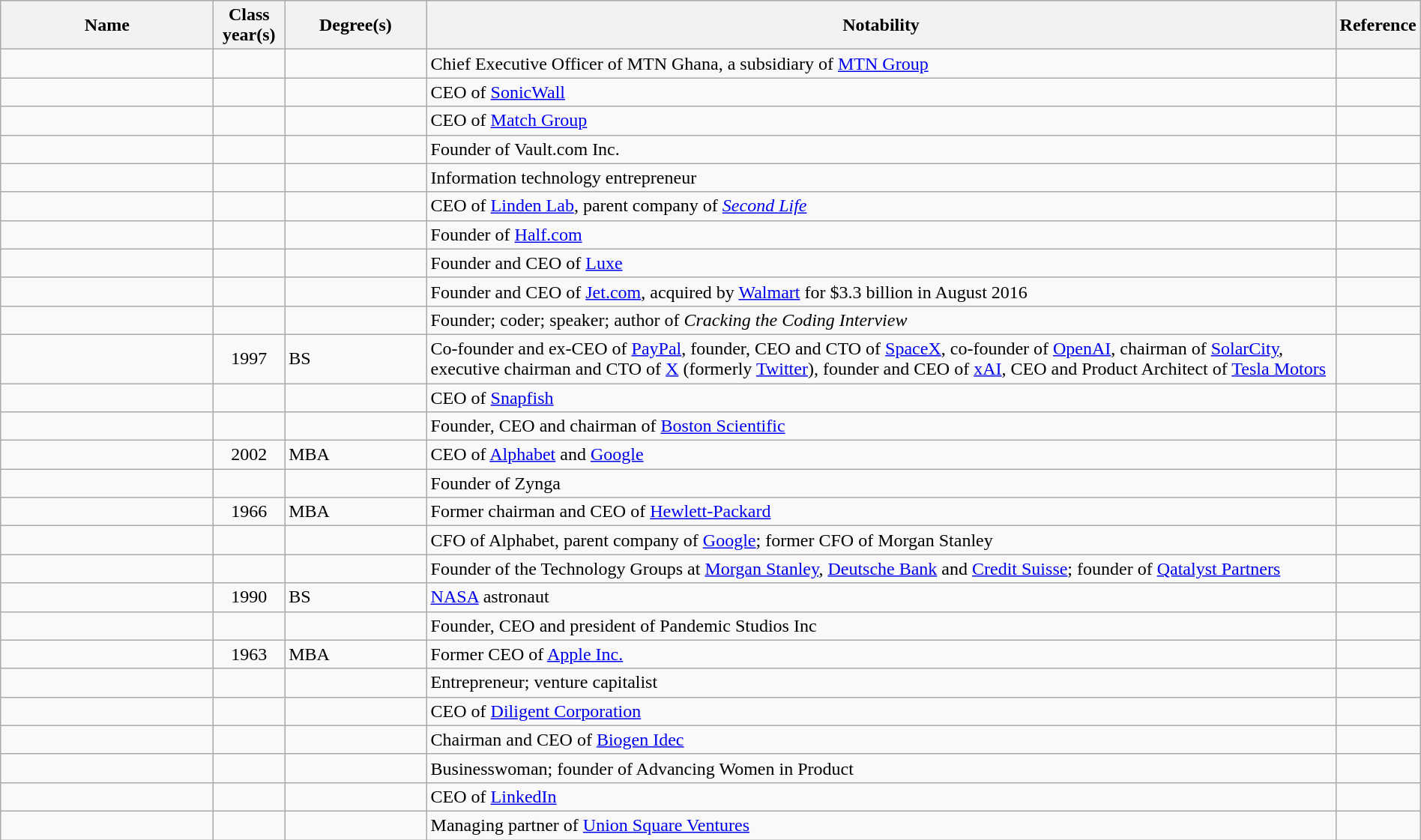<table class="wikitable sortable" style="width:100%">
<tr>
<th style="width:15%;">Name</th>
<th style="width:5%;">Class year(s)</th>
<th style="width:10%;">Degree(s)</th>
<th style="width:*;" class="unsortable">Notability</th>
<th style="width:5%;" class="unsortable">Reference</th>
</tr>
<tr>
<td></td>
<td style="text-align:center;"></td>
<td></td>
<td>Chief Executive Officer of MTN Ghana, a subsidiary of <a href='#'>MTN Group</a></td>
<td style="text-align:center;"></td>
</tr>
<tr>
<td></td>
<td style="text-align:center;"></td>
<td></td>
<td>CEO of <a href='#'>SonicWall</a></td>
<td style="text-align:center;"></td>
</tr>
<tr>
<td></td>
<td style="text-align:center;"></td>
<td></td>
<td>CEO of <a href='#'>Match Group</a></td>
<td style="text-align:center;"></td>
</tr>
<tr>
<td></td>
<td style="text-align:center;"></td>
<td></td>
<td>Founder of Vault.com Inc.</td>
<td style="text-align:center;"></td>
</tr>
<tr>
<td></td>
<td style="text-align:center;"></td>
<td></td>
<td>Information technology entrepreneur</td>
<td style="text-align:center;"></td>
</tr>
<tr>
<td></td>
<td style="text-align:center;"></td>
<td></td>
<td>CEO of <a href='#'>Linden Lab</a>, parent company of <em><a href='#'>Second Life</a></em></td>
<td style="text-align:center;"></td>
</tr>
<tr>
<td></td>
<td style="text-align:center;"></td>
<td></td>
<td>Founder of <a href='#'>Half.com</a></td>
<td style="text-align:center;"></td>
</tr>
<tr>
<td></td>
<td style="text-align:center;"></td>
<td></td>
<td>Founder and CEO of <a href='#'>Luxe</a></td>
<td style="text-align:center;"></td>
</tr>
<tr>
<td></td>
<td style="text-align:center;"></td>
<td></td>
<td>Founder and CEO of <a href='#'>Jet.com</a>, acquired by <a href='#'>Walmart</a> for $3.3 billion in August 2016</td>
<td style="text-align:center;"></td>
</tr>
<tr>
<td></td>
<td style="text-align:center;"></td>
<td></td>
<td>Founder; coder; speaker; author of <em>Cracking the Coding Interview</em></td>
<td style="text-align:center;"></td>
</tr>
<tr>
<td></td>
<td style="text-align:center;">1997</td>
<td>BS</td>
<td>Co-founder and ex-CEO of <a href='#'>PayPal</a>, founder, CEO and CTO of <a href='#'>SpaceX</a>, co-founder of <a href='#'>OpenAI</a>, chairman of <a href='#'>SolarCity</a>, executive chairman and CTO of <a href='#'>X</a> (formerly <a href='#'>Twitter</a>), founder and CEO of <a href='#'>xAI</a>, CEO and Product Architect of <a href='#'>Tesla Motors</a></td>
<td style="text-align:center;"></td>
</tr>
<tr>
<td></td>
<td style="text-align:center;"></td>
<td></td>
<td>CEO of <a href='#'>Snapfish</a></td>
<td style="text-align:center;"></td>
</tr>
<tr>
<td></td>
<td style="text-align:center;"></td>
<td></td>
<td>Founder, CEO and chairman of <a href='#'>Boston Scientific</a></td>
<td style="text-align:center;"></td>
</tr>
<tr>
<td></td>
<td style="text-align:center;">2002</td>
<td>MBA</td>
<td>CEO of <a href='#'>Alphabet</a> and <a href='#'>Google</a></td>
<td style="text-align:center;"></td>
</tr>
<tr>
<td></td>
<td style="text-align:center;"></td>
<td></td>
<td>Founder of Zynga</td>
<td style="text-align:center;"></td>
</tr>
<tr>
<td></td>
<td style="text-align:center;">1966</td>
<td>MBA</td>
<td>Former chairman and CEO of <a href='#'>Hewlett-Packard</a></td>
<td style="text-align:center;"></td>
</tr>
<tr>
<td></td>
<td style="text-align:center;"></td>
<td></td>
<td>CFO of Alphabet, parent company of <a href='#'>Google</a>; former CFO of Morgan Stanley</td>
<td style="text-align:center;"></td>
</tr>
<tr>
<td></td>
<td style="text-align:center;"></td>
<td></td>
<td>Founder of the Technology Groups at <a href='#'>Morgan Stanley</a>, <a href='#'>Deutsche Bank</a> and <a href='#'>Credit Suisse</a>; founder of <a href='#'>Qatalyst Partners</a></td>
<td style="text-align:center;"></td>
</tr>
<tr>
<td></td>
<td style="text-align:center;">1990</td>
<td>BS</td>
<td><a href='#'>NASA</a> astronaut</td>
<td style="text-align:center;"></td>
</tr>
<tr>
<td></td>
<td style="text-align:center;"></td>
<td></td>
<td>Founder, CEO and president of Pandemic Studios Inc</td>
<td style="text-align:center;"></td>
</tr>
<tr>
<td></td>
<td style="text-align:center;">1963</td>
<td>MBA</td>
<td>Former CEO of <a href='#'>Apple Inc.</a></td>
<td style="text-align:center;"></td>
</tr>
<tr>
<td></td>
<td style="text-align:center;"></td>
<td></td>
<td>Entrepreneur; venture capitalist</td>
<td style="text-align:center;"></td>
</tr>
<tr>
<td></td>
<td style="text-align:center;"></td>
<td></td>
<td>CEO of <a href='#'>Diligent Corporation</a></td>
<td style="text-align:center;"></td>
</tr>
<tr>
<td></td>
<td style="text-align:center;"></td>
<td></td>
<td>Chairman and CEO of <a href='#'>Biogen Idec</a></td>
<td style="text-align:center;"></td>
</tr>
<tr>
<td></td>
<td style="text-align:center;"></td>
<td></td>
<td>Businesswoman; founder of Advancing Women in Product</td>
<td style="text-align:center;"></td>
</tr>
<tr>
<td></td>
<td style="text-align:center;"></td>
<td></td>
<td>CEO of <a href='#'>LinkedIn</a></td>
<td style="text-align:center;"></td>
</tr>
<tr>
<td></td>
<td style="text-align:center;"></td>
<td></td>
<td>Managing partner of <a href='#'>Union Square Ventures</a></td>
<td style="text-align:center;"></td>
</tr>
</table>
